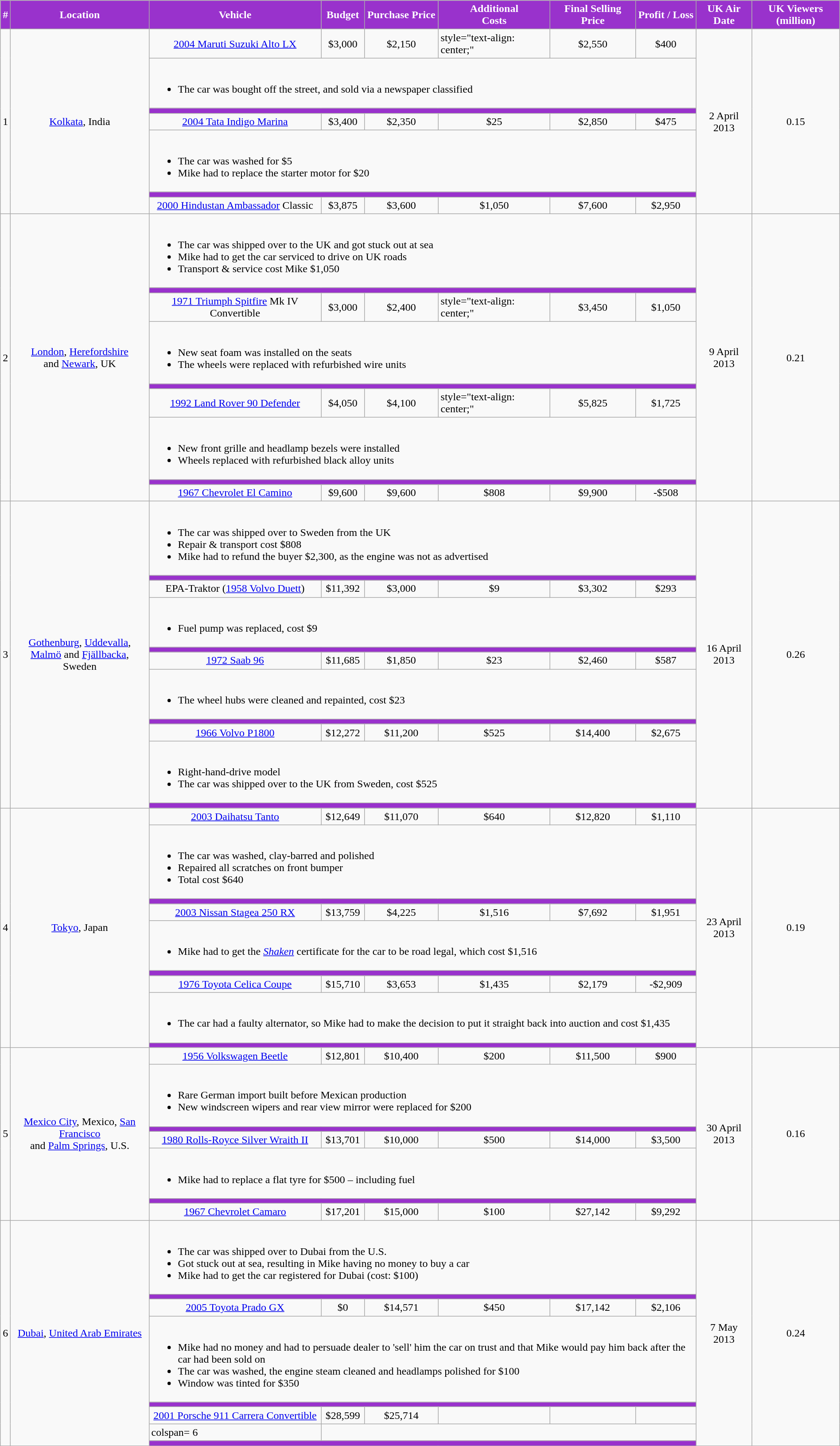<table class="wikitable"  style="width: 100%;">
<tr>
<th style="background:#9932CC; color:#fff;">#</th>
<th style="background:#9932CC; color:#fff;">Location</th>
<th style="background:#9932CC; color:#fff;">Vehicle</th>
<th style="background:#9932CC; color:#fff;">Budget</th>
<th style="background:#9932CC; color:#fff;">Purchase Price</th>
<th style="background:#9932CC; color:#fff;">Additional<br>Costs</th>
<th style="background:#9932CC; color:#fff;">Final Selling Price</th>
<th style="background:#9932CC; color:#fff;">Profit / Loss</th>
<th style="background:#9932CC; color:#fff;">UK Air Date</th>
<th style="background:#9932CC; color:#fff;">UK Viewers (million)</th>
</tr>
<tr>
<td rowspan=7 style="text-align: center;">1</td>
<td rowspan=7 style="text-align: center;"><a href='#'>Kolkata</a>, India</td>
<td style="text-align: center;"><a href='#'>2004 Maruti Suzuki Alto LX</a></td>
<td style="text-align: center;">$3,000</td>
<td style="text-align: center;">$2,150</td>
<td>style="text-align: center;" </td>
<td style="text-align: center;">$2,550</td>
<td style="text-align: center;">$400</td>
<td rowspan=7 style="text-align: center;">2 April 2013</td>
<td rowspan=7 style="text-align: center;">0.15</td>
</tr>
<tr>
<td colspan= 6><br><ul><li>The car was bought off the street, and sold via a newspaper classified</li></ul></td>
</tr>
<tr style="background:#9932CC">
<td colspan= 6></td>
</tr>
<tr>
<td style="text-align: center;"><a href='#'>2004 Tata Indigo Marina</a></td>
<td style="text-align: center;">$3,400</td>
<td style="text-align: center;">$2,350</td>
<td style="text-align: center;">$25</td>
<td style="text-align: center;">$2,850</td>
<td style="text-align: center;">$475</td>
</tr>
<tr>
<td colspan= 6><br><ul><li>The car was washed for $5</li><li>Mike had to replace the starter motor for $20</li></ul></td>
</tr>
<tr style="background:#9932CC">
<td colspan= 6></td>
</tr>
<tr>
<td style="text-align: center;"><a href='#'>2000 Hindustan Ambassador</a> Classic</td>
<td style="text-align: center;">$3,875</td>
<td style="text-align: center;">$3,600</td>
<td style="text-align: center;">$1,050</td>
<td style="text-align: center;">$7,600</td>
<td style="text-align: center;">$2,950</td>
</tr>
<tr>
<td rowspan=9 style="text-align: center;">2</td>
<td rowspan=9 style="text-align: center;"><a href='#'>London</a>, <a href='#'>Herefordshire</a><br>and <a href='#'>Newark</a>, UK</td>
<td colspan= 6><br><ul><li>The car was shipped over to the UK and got stuck out at sea</li><li>Mike had to get the car serviced to drive on UK roads</li><li>Transport & service cost Mike $1,050</li></ul></td>
<td rowspan=9 style="text-align: center;">9 April 2013</td>
<td rowspan=9 style="text-align: center;">0.21</td>
</tr>
<tr style="background:#9932CC">
<td colspan= 6></td>
</tr>
<tr>
<td style="text-align: center;"><a href='#'>1971 Triumph Spitfire</a> Mk IV Convertible</td>
<td style="text-align: center;">$3,000</td>
<td style="text-align: center;">$2,400</td>
<td>style="text-align: center;" </td>
<td style="text-align: center;">$3,450</td>
<td style="text-align: center;">$1,050</td>
</tr>
<tr>
<td colspan= 6><br><ul><li>New seat foam was installed on the seats</li><li>The wheels were replaced with refurbished wire units</li></ul></td>
</tr>
<tr style="background:#9932CC">
<td colspan= 6></td>
</tr>
<tr>
<td style="text-align: center;"><a href='#'>1992 Land Rover 90 Defender</a></td>
<td style="text-align: center;">$4,050</td>
<td style="text-align: center;">$4,100</td>
<td>style="text-align: center;" </td>
<td style="text-align: center;">$5,825</td>
<td style="text-align: center;">$1,725</td>
</tr>
<tr>
<td colspan= 6><br><ul><li>New front grille and headlamp bezels were installed</li><li>Wheels replaced with refurbished black alloy units</li></ul></td>
</tr>
<tr style="background:#9932CC">
<td colspan= 6></td>
</tr>
<tr>
<td style="text-align: center;"><a href='#'>1967 Chevrolet El Camino</a></td>
<td style="text-align: center;">$9,600</td>
<td style="text-align: center;">$9,600</td>
<td style="text-align: center;">$808</td>
<td style="text-align: center;">$9,900</td>
<td style="text-align: center;">-$508</td>
</tr>
<tr>
<td rowspan=11 style="text-align: center;">3</td>
<td rowspan=11 style="text-align: center;"><a href='#'>Gothenburg</a>, <a href='#'>Uddevalla</a>,<br><a href='#'>Malmö</a> and <a href='#'>Fjällbacka</a>,<br>Sweden</td>
<td colspan= 6><br><ul><li>The car was shipped over to Sweden from the UK</li><li>Repair & transport cost $808</li><li>Mike had to refund the buyer $2,300, as the engine was not as advertised</li></ul></td>
<td rowspan=11 style="text-align: center;">16 April 2013</td>
<td rowspan=11 style="text-align: center;">0.26</td>
</tr>
<tr style="background:#9932CC">
<td colspan= 6></td>
</tr>
<tr>
<td style="text-align: center;">EPA-Traktor (<a href='#'>1958 Volvo Duett</a>)</td>
<td style="text-align: center;">$11,392</td>
<td style="text-align: center;">$3,000</td>
<td style="text-align: center;">$9</td>
<td style="text-align: center;">$3,302</td>
<td style="text-align: center;">$293</td>
</tr>
<tr>
<td colspan= 6><br><ul><li>Fuel pump was replaced, cost $9</li></ul></td>
</tr>
<tr style="background:#9932CC">
<td colspan= 6></td>
</tr>
<tr>
<td style="text-align: center;"><a href='#'>1972 Saab 96</a></td>
<td style="text-align: center;">$11,685</td>
<td style="text-align: center;">$1,850</td>
<td style="text-align: center;">$23</td>
<td style="text-align: center;">$2,460</td>
<td style="text-align: center;">$587</td>
</tr>
<tr>
<td colspan= 6><br><ul><li>The wheel hubs were cleaned and repainted, cost $23</li></ul></td>
</tr>
<tr style="background:#9932CC">
<td colspan= 6></td>
</tr>
<tr>
<td style="text-align: center;"><a href='#'>1966 Volvo P1800</a></td>
<td style="text-align: center;">$12,272</td>
<td style="text-align: center;">$11,200</td>
<td style="text-align: center;">$525</td>
<td style="text-align: center;">$14,400</td>
<td style="text-align: center;">$2,675</td>
</tr>
<tr>
<td colspan= 6><br><ul><li>Right-hand-drive model</li><li>The car was shipped over to the UK from Sweden, cost $525</li></ul></td>
</tr>
<tr style="background:#9932CC">
<td colspan= 6></td>
</tr>
<tr>
<td rowspan=9 style="text-align: center;">4</td>
<td rowspan=9 style="text-align: center;"><a href='#'>Tokyo</a>, Japan</td>
<td style="text-align: center;"><a href='#'>2003 Daihatsu Tanto</a></td>
<td style="text-align: center;">$12,649</td>
<td style="text-align: center;">$11,070</td>
<td style="text-align: center;">$640</td>
<td style="text-align: center;">$12,820</td>
<td style="text-align: center;">$1,110</td>
<td rowspan=9 style="text-align: center;">23 April 2013</td>
<td rowspan=9 style="text-align: center;">0.19</td>
</tr>
<tr>
<td colspan= 6><br><ul><li>The car was washed, clay-barred and polished</li><li>Repaired all scratches on front bumper</li><li>Total cost $640</li></ul></td>
</tr>
<tr style="background:#9932CC">
<td colspan= 6></td>
</tr>
<tr>
<td style="text-align: center;"><a href='#'>2003 Nissan Stagea 250 RX</a></td>
<td style="text-align: center;">$13,759</td>
<td style="text-align: center;">$4,225</td>
<td style="text-align: center;">$1,516</td>
<td style="text-align: center;">$7,692</td>
<td style="text-align: center;">$1,951</td>
</tr>
<tr>
<td colspan= 6><br><ul><li>Mike had to get the <a href='#'><em>Shaken</em></a> certificate for the car to be road legal, which cost $1,516</li></ul></td>
</tr>
<tr style="background:#9932CC">
<td colspan= 6></td>
</tr>
<tr>
<td style="text-align: center;"><a href='#'>1976 Toyota Celica Coupe</a></td>
<td style="text-align: center;">$15,710</td>
<td style="text-align: center;">$3,653</td>
<td style="text-align: center;">$1,435</td>
<td style="text-align: center;">$2,179</td>
<td style="text-align: center;">-$2,909</td>
</tr>
<tr>
<td colspan= 6><br><ul><li>The car had a faulty alternator, so Mike had to make the decision to put it straight back into auction and cost $1,435</li></ul></td>
</tr>
<tr style="background:#9932CC">
<td colspan= 6></td>
</tr>
<tr>
<td rowspan=7 style="text-align: center;">5</td>
<td rowspan=7 style="text-align: center;"><a href='#'>Mexico City</a>, Mexico, <a href='#'>San Francisco</a><br>and <a href='#'>Palm Springs</a>, U.S.</td>
<td style="text-align: center;"><a href='#'>1956 Volkswagen Beetle</a></td>
<td style="text-align: center;">$12,801</td>
<td style="text-align: center;">$10,400</td>
<td style="text-align: center;">$200</td>
<td style="text-align: center;">$11,500</td>
<td style="text-align: center;">$900</td>
<td rowspan=7 style="text-align: center;">30 April 2013</td>
<td rowspan=7 style="text-align: center;">0.16</td>
</tr>
<tr>
<td colspan= 6><br><ul><li>Rare German import built before Mexican production</li><li>New windscreen wipers and rear view mirror were replaced for $200</li></ul></td>
</tr>
<tr style="background:#9932CC">
<td colspan= 6></td>
</tr>
<tr>
<td style="text-align: center;"><a href='#'>1980 Rolls-Royce Silver Wraith II</a></td>
<td style="text-align: center;">$13,701</td>
<td style="text-align: center;">$10,000</td>
<td style="text-align: center;">$500</td>
<td style="text-align: center;">$14,000</td>
<td style="text-align: center;">$3,500</td>
</tr>
<tr>
<td colspan= 6><br><ul><li>Mike had to replace a flat tyre for $500 – including fuel</li></ul></td>
</tr>
<tr style="background:#9932CC">
<td colspan= 6></td>
</tr>
<tr>
<td style="text-align: center;"><a href='#'>1967 Chevrolet Camaro</a></td>
<td style="text-align: center;">$17,201</td>
<td style="text-align: center;">$15,000</td>
<td style="text-align: center;">$100</td>
<td style="text-align: center;">$27,142</td>
<td style="text-align: center;">$9,292</td>
</tr>
<tr>
<td rowspan=8 style="text-align: center;">6</td>
<td rowspan=8 style="text-align: center;"><a href='#'>Dubai</a>, <a href='#'>United Arab Emirates</a></td>
<td colspan= 6><br><ul><li>The car was shipped over to Dubai from the U.S.</li><li>Got stuck out at sea, resulting in Mike having no money to buy a car</li><li>Mike had to get the car registered for Dubai (cost: $100)</li></ul></td>
<td rowspan=8 style="text-align: center;">7 May 2013</td>
<td rowspan=8 style="text-align: center;">0.24</td>
</tr>
<tr style="background:#9932CC">
<td colspan= 6></td>
</tr>
<tr>
<td style="text-align: center;"><a href='#'>2005 Toyota Prado GX</a></td>
<td style="text-align: center;">$0</td>
<td style="text-align: center;">$14,571</td>
<td style="text-align: center;">$450</td>
<td style="text-align: center;">$17,142</td>
<td style="text-align: center;">$2,106</td>
</tr>
<tr>
<td colspan= 6><br><ul><li>Mike had no money and had to persuade dealer to 'sell' him the car on trust and that Mike would pay him back after the car had been sold on</li><li>The car was washed, the engine steam cleaned and headlamps polished for $100</li><li>Window was tinted for $350</li></ul></td>
</tr>
<tr style="background:#9932CC">
<td colspan= 6></td>
</tr>
<tr>
<td style="text-align: center;"><a href='#'>2001 Porsche 911 Carrera Convertible</a></td>
<td style="text-align: center;">$28,599</td>
<td style="text-align: center;">$25,714</td>
<td></td>
<td></td>
<td></td>
</tr>
<tr>
<td>colspan= 6 </td>
</tr>
<tr style="background:#9932CC">
<td colspan= 6></td>
</tr>
</table>
